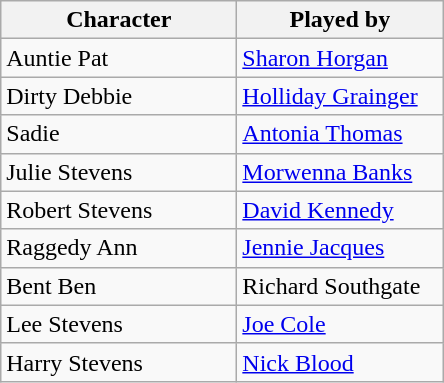<table class="wikitable">
<tr>
<th style="width:150px;">Character</th>
<th style="width:130px;">Played by</th>
</tr>
<tr>
<td>Auntie Pat</td>
<td><a href='#'>Sharon Horgan</a></td>
</tr>
<tr>
<td>Dirty Debbie</td>
<td><a href='#'>Holliday Grainger</a></td>
</tr>
<tr>
<td>Sadie</td>
<td><a href='#'>Antonia Thomas</a></td>
</tr>
<tr>
<td>Julie Stevens</td>
<td><a href='#'>Morwenna Banks</a></td>
</tr>
<tr>
<td>Robert Stevens</td>
<td><a href='#'>David Kennedy</a></td>
</tr>
<tr>
<td>Raggedy Ann</td>
<td><a href='#'>Jennie Jacques</a></td>
</tr>
<tr>
<td>Bent Ben</td>
<td>Richard Southgate</td>
</tr>
<tr>
<td>Lee Stevens</td>
<td><a href='#'>Joe Cole</a></td>
</tr>
<tr>
<td>Harry Stevens</td>
<td><a href='#'>Nick Blood</a></td>
</tr>
</table>
